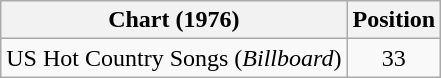<table class="wikitable">
<tr>
<th>Chart (1976)</th>
<th>Position</th>
</tr>
<tr>
<td>US Hot Country Songs (<em>Billboard</em>)</td>
<td align="center">33</td>
</tr>
</table>
